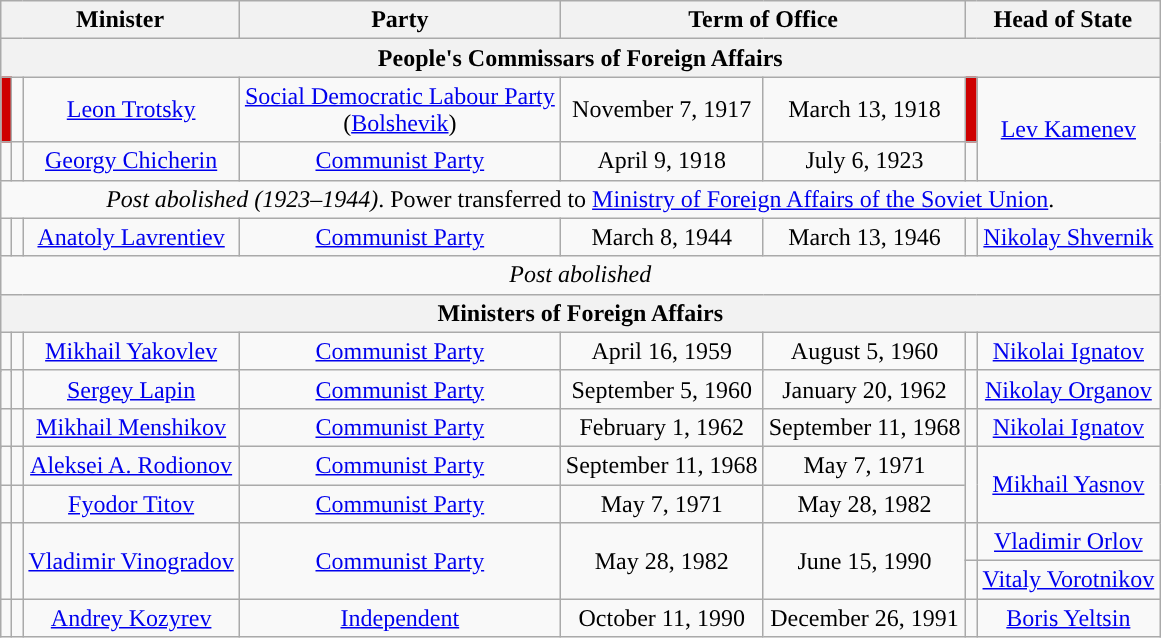<table class="wikitable" style="text-align:center;">
<tr>
<th colspan=3>Minister</th>
<th>Party</th>
<th colspan=2>Term of Office</th>
<th colspan=2>Head of State</th>
</tr>
<tr style="text-align:center;">
<th colspan=8>People's Commissars of Foreign Affairs</th>
</tr>
<tr>
<td style="background: #CE0000;"></td>
<td></td>
<td><a href='#'>Leon Trotsky</a></td>
<td><a href='#'>Social Democratic Labour Party</a><br>(<a href='#'>Bolshevik</a>)</td>
<td>November 7, 1917</td>
<td>March 13, 1918</td>
<td style="background: #CE0000;"></td>
<td rowspan=2><a href='#'>Lev Kamenev</a></td>
</tr>
<tr>
<td style="background:"></td>
<td></td>
<td><a href='#'>Georgy Chicherin</a></td>
<td><a href='#'>Communist Party</a></td>
<td>April 9, 1918</td>
<td>July 6, 1923</td>
<td style="background:"></td>
</tr>
<tr>
<td colspan=8><em>Post abolished (1923–1944)</em>. Power transferred to <a href='#'>Ministry of Foreign Affairs of the Soviet Union</a>.</td>
</tr>
<tr>
<td style="background:"></td>
<td></td>
<td><a href='#'>Anatoly Lavrentiev</a></td>
<td><a href='#'>Communist Party</a></td>
<td>March 8, 1944</td>
<td>March 13, 1946</td>
<td style="background:"></td>
<td><a href='#'>Nikolay Shvernik</a></td>
</tr>
<tr>
<td colspan=8><em>Post abolished</em></td>
</tr>
<tr style="text-align:center;">
<th colspan=8>Ministers of Foreign Affairs</th>
</tr>
<tr>
<td rowspan=2 style="background:"></td>
<td rowspan=2></td>
<td rowspan=2><a href='#'>Mikhail Yakovlev</a></td>
<td rowspan=2><a href='#'>Communist Party</a></td>
<td rowspan=2>April 16, 1959</td>
<td rowspan=2>August 5, 1960</td>
<td style="background:"></td>
<td><a href='#'>Nikolai Ignatov</a></td>
</tr>
<tr>
<td rowspan=3 style="background:"></td>
<td rowspan=3><a href='#'>Nikolay Organov</a></td>
</tr>
<tr>
<td style="background:"></td>
<td></td>
<td><a href='#'>Sergey Lapin</a></td>
<td><a href='#'>Communist Party</a></td>
<td>September 5, 1960</td>
<td>January 20, 1962</td>
</tr>
<tr>
<td rowspan=3 style="background:"></td>
<td rowspan=3></td>
<td rowspan=3><a href='#'>Mikhail Menshikov</a></td>
<td rowspan=3><a href='#'>Communist Party</a></td>
<td rowspan=3>February 1, 1962</td>
<td rowspan=3>September 11, 1968</td>
</tr>
<tr>
<td style="background:"></td>
<td><a href='#'>Nikolai Ignatov</a></td>
</tr>
<tr>
<td rowspan=4 style="background:"></td>
<td rowspan=4><a href='#'>Mikhail Yasnov</a></td>
</tr>
<tr>
<td style="background:"></td>
<td></td>
<td><a href='#'>Aleksei A. Rodionov</a></td>
<td><a href='#'>Communist Party</a></td>
<td>September 11, 1968</td>
<td>May 7, 1971</td>
</tr>
<tr>
<td style="background:"></td>
<td></td>
<td><a href='#'>Fyodor Titov</a></td>
<td><a href='#'>Communist Party</a></td>
<td>May 7, 1971</td>
<td>May 28, 1982</td>
</tr>
<tr>
<td rowspan=3 style="background:"></td>
<td rowspan=3></td>
<td rowspan=3><a href='#'>Vladimir Vinogradov</a></td>
<td rowspan=3><a href='#'>Communist Party</a></td>
<td rowspan=3>May 28, 1982</td>
<td rowspan=3>June 15, 1990</td>
</tr>
<tr>
<td style="background:"></td>
<td><a href='#'>Vladimir Orlov</a></td>
</tr>
<tr>
<td style="background:"></td>
<td><a href='#'>Vitaly Vorotnikov</a></td>
</tr>
<tr>
<td style="background:"></td>
<td></td>
<td><a href='#'>Andrey Kozyrev</a></td>
<td><a href='#'>Independent</a></td>
<td>October 11, 1990</td>
<td>December 26, 1991</td>
<td style="background:"></td>
<td><a href='#'>Boris Yeltsin</a></td>
</tr>
</table>
